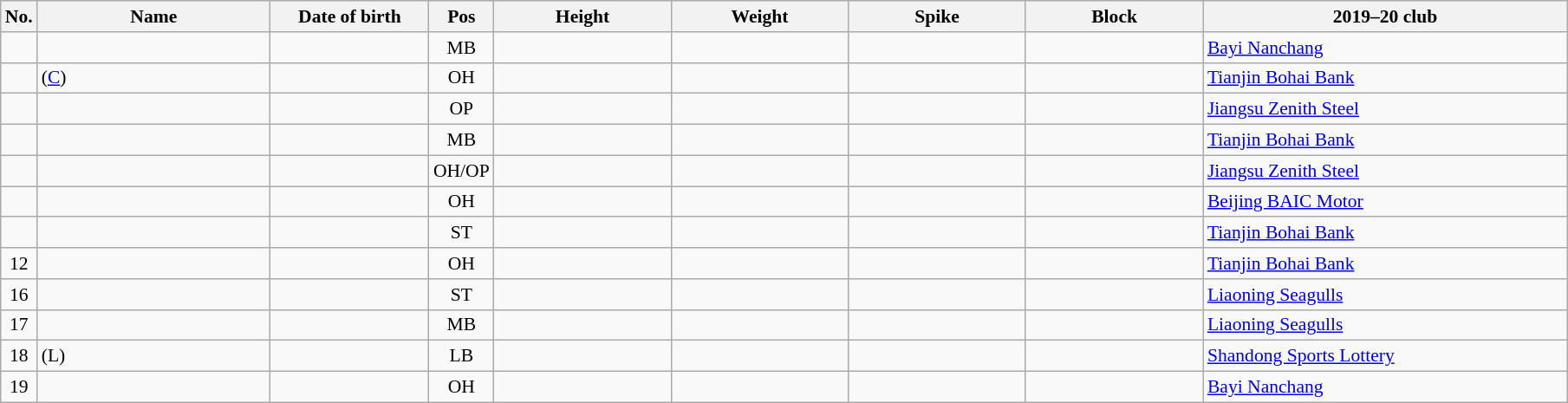<table class="wikitable sortable" style="font-size:90%; text-align:center;">
<tr>
<th>No.</th>
<th style="width:12em">Name</th>
<th style="width:8em">Date of birth</th>
<th>Pos</th>
<th style="width:9em">Height</th>
<th style="width:9em">Weight</th>
<th style="width:9em">Spike</th>
<th style="width:9em">Block</th>
<th style="width:19em">2019–20 club</th>
</tr>
<tr>
<td></td>
<td align=left></td>
<td align=right></td>
<td>MB</td>
<td></td>
<td></td>
<td></td>
<td></td>
<td align=left> <a href='#'>Bayi Nanchang</a></td>
</tr>
<tr>
<td></td>
<td align=left> (<a href='#'>C</a>)</td>
<td align=right></td>
<td>OH</td>
<td></td>
<td></td>
<td></td>
<td></td>
<td align=left> <a href='#'>Tianjin Bohai Bank</a></td>
</tr>
<tr>
<td></td>
<td align=left></td>
<td align=right></td>
<td>OP</td>
<td></td>
<td></td>
<td></td>
<td></td>
<td align=left> <a href='#'>Jiangsu Zenith Steel</a></td>
</tr>
<tr>
<td></td>
<td align=left></td>
<td align=right></td>
<td>MB</td>
<td></td>
<td></td>
<td></td>
<td></td>
<td align=left> <a href='#'>Tianjin Bohai Bank</a></td>
</tr>
<tr>
<td></td>
<td align=left></td>
<td align=right></td>
<td>OH/OP</td>
<td></td>
<td></td>
<td></td>
<td></td>
<td align=left> <a href='#'>Jiangsu Zenith Steel</a></td>
</tr>
<tr>
<td></td>
<td align=left></td>
<td align=right></td>
<td>OH</td>
<td></td>
<td></td>
<td></td>
<td></td>
<td align=left> <a href='#'>Beijing BAIC Motor</a></td>
</tr>
<tr>
<td></td>
<td align=left></td>
<td align=right></td>
<td>ST</td>
<td></td>
<td></td>
<td></td>
<td></td>
<td align=left> <a href='#'>Tianjin Bohai Bank</a></td>
</tr>
<tr>
<td>12</td>
<td align=left></td>
<td align=right></td>
<td>OH</td>
<td></td>
<td></td>
<td></td>
<td></td>
<td align=left> <a href='#'>Tianjin Bohai Bank</a></td>
</tr>
<tr>
<td>16</td>
<td align=left></td>
<td align=right></td>
<td>ST</td>
<td></td>
<td></td>
<td></td>
<td></td>
<td align=left> <a href='#'>Liaoning Seagulls</a></td>
</tr>
<tr>
<td>17</td>
<td align=left></td>
<td align=right></td>
<td>MB</td>
<td></td>
<td></td>
<td></td>
<td></td>
<td align=left> <a href='#'>Liaoning Seagulls</a></td>
</tr>
<tr>
<td>18</td>
<td align=left> (L)</td>
<td align=right></td>
<td>LB</td>
<td></td>
<td></td>
<td></td>
<td></td>
<td align=left> <a href='#'>Shandong Sports Lottery</a></td>
</tr>
<tr>
<td>19</td>
<td align=left></td>
<td align=right></td>
<td>OH</td>
<td></td>
<td></td>
<td></td>
<td></td>
<td align=left> <a href='#'>Bayi Nanchang</a></td>
</tr>
</table>
